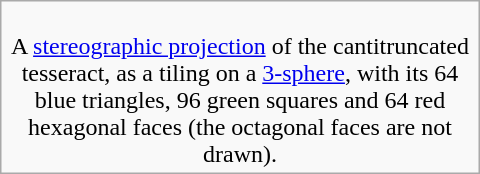<table class=wikitable width=320>
<tr align=center valign=top>
<td><br>A <a href='#'>stereographic projection</a> of the cantitruncated tesseract, as a tiling on a <a href='#'>3-sphere</a>, with its 64 blue triangles, 96 green squares and 64 red hexagonal faces (the octagonal faces are not drawn).</td>
</tr>
</table>
